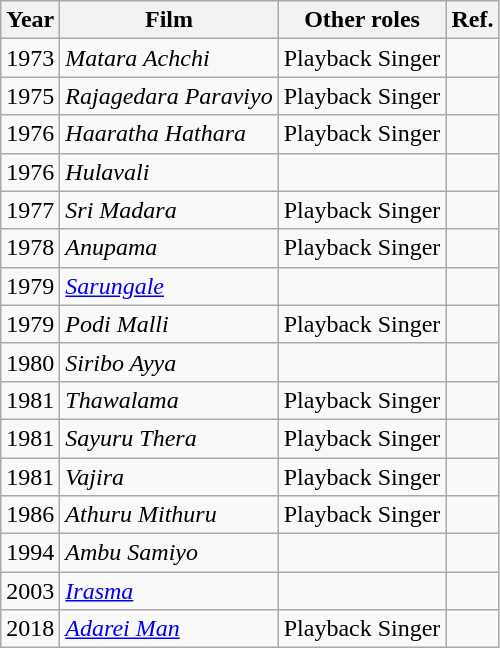<table class="wikitable">
<tr>
<th>Year</th>
<th>Film</th>
<th>Other roles</th>
<th>Ref.</th>
</tr>
<tr>
<td>1973</td>
<td><em>Matara Achchi</em></td>
<td>Playback Singer</td>
<td></td>
</tr>
<tr>
<td>1975</td>
<td><em>Rajagedara Paraviyo</em></td>
<td>Playback Singer</td>
<td></td>
</tr>
<tr>
<td>1976</td>
<td><em>Haaratha Hathara</em></td>
<td>Playback Singer</td>
<td></td>
</tr>
<tr>
<td>1976</td>
<td><em>Hulavali</em></td>
<td></td>
<td></td>
</tr>
<tr>
<td>1977</td>
<td><em>Sri Madara</em></td>
<td>Playback Singer</td>
<td></td>
</tr>
<tr>
<td>1978</td>
<td><em>Anupama</em></td>
<td>Playback Singer</td>
<td></td>
</tr>
<tr>
<td>1979</td>
<td><em><a href='#'>Sarungale</a></em></td>
<td></td>
<td></td>
</tr>
<tr>
<td>1979</td>
<td><em>Podi Malli</em></td>
<td>Playback Singer</td>
<td></td>
</tr>
<tr>
<td>1980</td>
<td><em>Siribo Ayya</em></td>
<td></td>
<td></td>
</tr>
<tr>
<td>1981</td>
<td><em>Thawalama</em></td>
<td>Playback Singer</td>
<td></td>
</tr>
<tr>
<td>1981</td>
<td><em>Sayuru Thera</em></td>
<td>Playback Singer</td>
<td></td>
</tr>
<tr>
<td>1981</td>
<td><em>Vajira</em></td>
<td>Playback Singer</td>
<td></td>
</tr>
<tr>
<td>1986</td>
<td><em>Athuru Mithuru</em></td>
<td>Playback Singer</td>
<td></td>
</tr>
<tr>
<td>1994</td>
<td><em>Ambu Samiyo</em></td>
<td></td>
<td></td>
</tr>
<tr>
<td>2003</td>
<td><em><a href='#'>Irasma</a></em></td>
<td></td>
<td></td>
</tr>
<tr>
<td>2018</td>
<td><em><a href='#'>Adarei Man</a></em></td>
<td>Playback Singer</td>
<td></td>
</tr>
</table>
